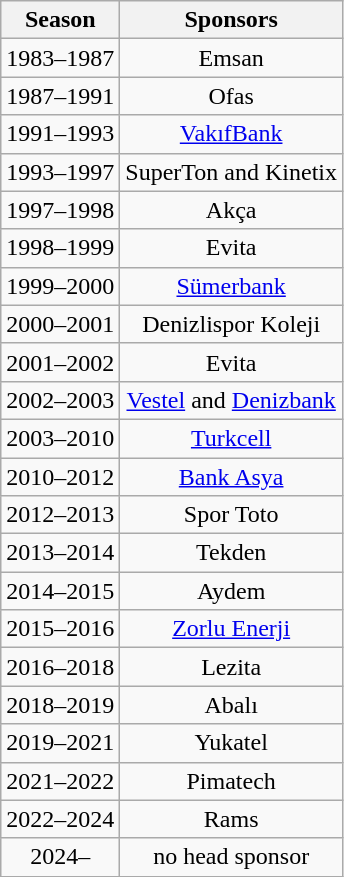<table class="wikitable" style="text-align: center">
<tr>
<th>Season</th>
<th>Sponsors</th>
</tr>
<tr>
<td>1983–1987</td>
<td>Emsan</td>
</tr>
<tr>
<td>1987–1991</td>
<td>Ofas</td>
</tr>
<tr>
<td>1991–1993</td>
<td><a href='#'>VakıfBank</a></td>
</tr>
<tr>
<td>1993–1997</td>
<td>SuperTon and Kinetix</td>
</tr>
<tr>
<td>1997–1998</td>
<td>Akça</td>
</tr>
<tr>
<td>1998–1999</td>
<td>Evita</td>
</tr>
<tr>
<td>1999–2000</td>
<td><a href='#'>Sümerbank</a></td>
</tr>
<tr>
<td>2000–2001</td>
<td>Denizlispor Koleji</td>
</tr>
<tr>
<td>2001–2002</td>
<td>Evita</td>
</tr>
<tr>
<td>2002–2003</td>
<td><a href='#'>Vestel</a> and <a href='#'>Denizbank</a></td>
</tr>
<tr>
<td>2003–2010</td>
<td><a href='#'>Turkcell</a></td>
</tr>
<tr>
<td>2010–2012</td>
<td><a href='#'>Bank Asya</a></td>
</tr>
<tr>
<td>2012–2013</td>
<td>Spor Toto</td>
</tr>
<tr>
<td>2013–2014</td>
<td>Tekden</td>
</tr>
<tr>
<td>2014–2015</td>
<td>Aydem</td>
</tr>
<tr>
<td>2015–2016</td>
<td><a href='#'>Zorlu Enerji</a></td>
</tr>
<tr>
<td>2016–2018</td>
<td>Lezita</td>
</tr>
<tr>
<td>2018–2019</td>
<td>Abalı</td>
</tr>
<tr>
<td>2019–2021</td>
<td>Yukatel</td>
</tr>
<tr>
<td>2021–2022</td>
<td>Pimatech</td>
</tr>
<tr>
<td>2022–2024</td>
<td>Rams</td>
</tr>
<tr>
<td>2024–</td>
<td>no head sponsor</td>
</tr>
</table>
